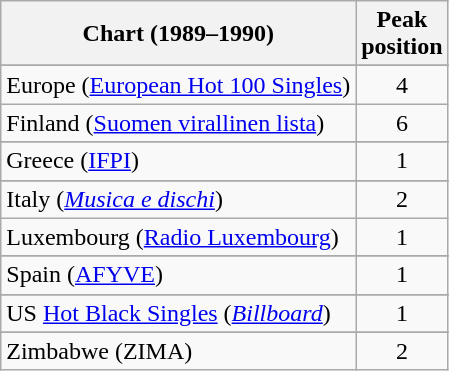<table class="wikitable sortable">
<tr>
<th>Chart (1989–1990)</th>
<th>Peak<br>position</th>
</tr>
<tr>
</tr>
<tr>
</tr>
<tr>
</tr>
<tr>
</tr>
<tr>
</tr>
<tr>
</tr>
<tr>
<td align="left">Europe (<a href='#'>European Hot 100 Singles</a>)</td>
<td align="center">4</td>
</tr>
<tr>
<td align="left">Finland (<a href='#'>Suomen virallinen lista</a>)</td>
<td align="center">6</td>
</tr>
<tr>
</tr>
<tr>
<td align="left">Greece (<a href='#'>IFPI</a>)</td>
<td align="center">1</td>
</tr>
<tr>
</tr>
<tr>
<td align="left">Italy (<em><a href='#'>Musica e dischi</a></em>)</td>
<td align="center">2</td>
</tr>
<tr>
<td>Luxembourg (<a href='#'>Radio Luxembourg</a>)</td>
<td align="center">1</td>
</tr>
<tr>
</tr>
<tr>
</tr>
<tr>
</tr>
<tr>
</tr>
<tr>
<td align="left">Spain (<a href='#'>AFYVE</a>)</td>
<td align="center">1</td>
</tr>
<tr>
</tr>
<tr>
</tr>
<tr>
</tr>
<tr>
</tr>
<tr>
</tr>
<tr>
</tr>
<tr>
</tr>
<tr>
<td scope="row">US <a href='#'>Hot Black Singles</a> (<em><a href='#'>Billboard</a></em>)</td>
<td align="center">1</td>
</tr>
<tr>
</tr>
<tr>
<td align="left">Zimbabwe (ZIMA)</td>
<td align="center">2</td>
</tr>
</table>
